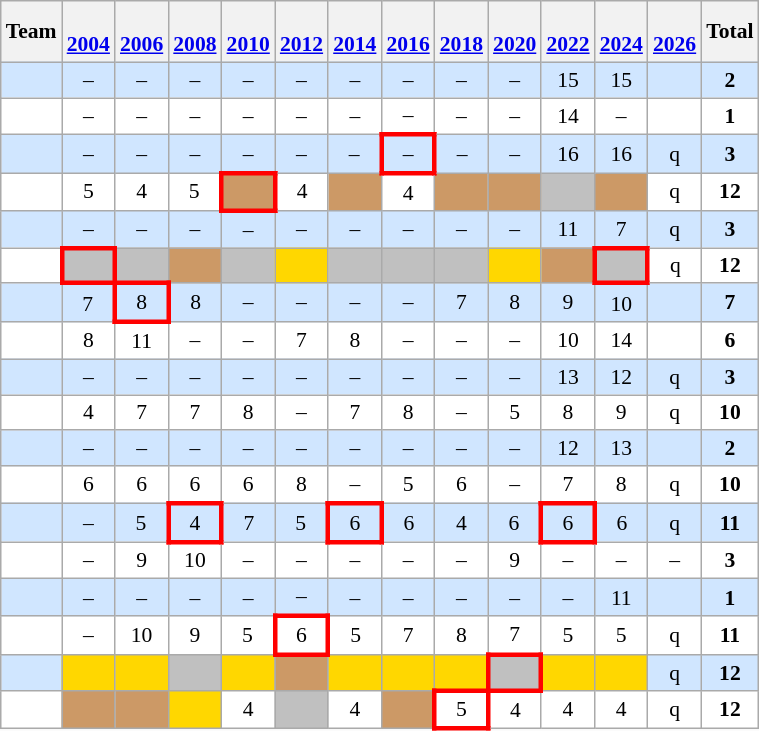<table class="wikitable sortable" style="text-align:center; font-size:90%">
<tr>
<th><strong>Team</strong></th>
<th><br><a href='#'>2004</a></th>
<th><br><a href='#'>2006</a></th>
<th><br><a href='#'>2008</a></th>
<th><br><a href='#'>2010</a></th>
<th><br><a href='#'>2012</a></th>
<th><br><a href='#'>2014</a></th>
<th><br><a href='#'>2016</a></th>
<th><br><a href='#'>2018</a></th>
<th><br><a href='#'>2020</a></th>
<th><br><a href='#'>2022</a></th>
<th><br><a href='#'>2024</a></th>
<th><br><a href='#'>2026</a></th>
<th><strong>Total</strong></th>
</tr>
<tr style="background:#d0e6ff;">
<td align=left></td>
<td>–</td>
<td>–</td>
<td>–</td>
<td>–</td>
<td>–</td>
<td>–</td>
<td>–</td>
<td>–</td>
<td>–</td>
<td>15</td>
<td>15</td>
<td></td>
<td><strong>2</strong></td>
</tr>
<tr style="background:#fff">
<td align=left></td>
<td>–</td>
<td>–</td>
<td>–</td>
<td>–</td>
<td>–</td>
<td>–</td>
<td>–</td>
<td>–</td>
<td>–</td>
<td>14</td>
<td>–</td>
<td></td>
<td><strong>1</strong></td>
</tr>
<tr style="background:#d0e6ff;">
<td align=left></td>
<td>–</td>
<td>–</td>
<td>–</td>
<td>–</td>
<td>–</td>
<td>–</td>
<td style="border:3px solid red;">–</td>
<td>–</td>
<td>–</td>
<td>16</td>
<td>16</td>
<td>q</td>
<td><strong>3</strong></td>
</tr>
<tr style="background:#fff;">
<td align=left></td>
<td>5</td>
<td>4</td>
<td>5</td>
<td style="border:3px solid red;background:#c96;"></td>
<td>4</td>
<td style="background:#c96;"></td>
<td>4</td>
<td style="background:#c96;"></td>
<td style="background:#c96;"></td>
<td style="background:silver;"></td>
<td style="background:#c96;"></td>
<td>q</td>
<td><strong>12</strong></td>
</tr>
<tr style="background:#d0e6ff">
<td align=left></td>
<td>–</td>
<td>–</td>
<td>–</td>
<td>–</td>
<td>–</td>
<td>–</td>
<td>–</td>
<td>–</td>
<td>–</td>
<td>11</td>
<td>7</td>
<td>q</td>
<td><strong>3</strong></td>
</tr>
<tr style="background:#fff;">
<td align=left></td>
<td style="border:3px solid red;background:silver;"></td>
<td style="background:silver;"></td>
<td style="background:#c96;"></td>
<td style="background:silver;"></td>
<td style="background:gold;"></td>
<td style="background:silver;"></td>
<td style="background:silver;"></td>
<td style="background:silver;"></td>
<td style="background:gold;"></td>
<td style="background:#c96;"></td>
<td style="border:3px solid red;background:silver;"></td>
<td>q</td>
<td><strong>12</strong></td>
</tr>
<tr style="background:#d0e6ff;">
<td align=left></td>
<td>7</td>
<td style="border:3px solid red;">8</td>
<td>8</td>
<td>–</td>
<td>–</td>
<td>–</td>
<td>–</td>
<td>7</td>
<td>8</td>
<td>9</td>
<td>10</td>
<td></td>
<td><strong>7</strong></td>
</tr>
<tr style="background:#fff;">
<td align=left></td>
<td>8</td>
<td>11</td>
<td>–</td>
<td>–</td>
<td>7</td>
<td>8</td>
<td>–</td>
<td>–</td>
<td>–</td>
<td>10</td>
<td>14</td>
<td></td>
<td><strong>6</strong></td>
</tr>
<tr style="background:#d0e6ff;">
<td align=left></td>
<td>–</td>
<td>–</td>
<td>–</td>
<td>–</td>
<td>–</td>
<td>–</td>
<td>–</td>
<td>–</td>
<td>–</td>
<td>13</td>
<td>12</td>
<td>q</td>
<td><strong>3</strong></td>
</tr>
<tr style="background:#fff">
<td align=left></td>
<td>4</td>
<td>7</td>
<td>7</td>
<td>8</td>
<td>–</td>
<td>7</td>
<td>8</td>
<td>–</td>
<td>5</td>
<td>8</td>
<td>9</td>
<td>q</td>
<td><strong>10</strong></td>
</tr>
<tr style="background:#d0e6ff;">
<td align=left></td>
<td>–</td>
<td>–</td>
<td>–</td>
<td>–</td>
<td>–</td>
<td>–</td>
<td>–</td>
<td>–</td>
<td>–</td>
<td>12</td>
<td>13</td>
<td></td>
<td><strong>2</strong></td>
</tr>
<tr style="background:#fff;">
<td align=left></td>
<td>6</td>
<td>6</td>
<td>6</td>
<td>6</td>
<td>8</td>
<td>–</td>
<td>5</td>
<td>6</td>
<td>–</td>
<td>7</td>
<td>8</td>
<td>q</td>
<td><strong>10</strong></td>
</tr>
<tr style="background:#d0e6ff;">
<td align=left></td>
<td>–</td>
<td>5</td>
<td style="border:3px solid red;">4</td>
<td>7</td>
<td>5</td>
<td style="border:3px solid red;">6</td>
<td>6</td>
<td>4</td>
<td>6</td>
<td style="border:3px solid red;">6</td>
<td>6</td>
<td>q</td>
<td><strong>11</strong></td>
</tr>
<tr style="background:#fff;">
<td align=left></td>
<td>–</td>
<td>9</td>
<td>10</td>
<td>–</td>
<td>–</td>
<td>–</td>
<td>–</td>
<td>–</td>
<td>9</td>
<td>–</td>
<td>–</td>
<td>–</td>
<td><strong>3</strong></td>
</tr>
<tr style="background:#d0e6ff;">
<td align=left></td>
<td>–</td>
<td>–</td>
<td>–</td>
<td>–</td>
<td>–</td>
<td>–</td>
<td>–</td>
<td>–</td>
<td>–</td>
<td>–</td>
<td>11</td>
<td></td>
<td><strong>1</strong></td>
</tr>
<tr style="background:#fff;">
<td align=left></td>
<td>–</td>
<td>10</td>
<td>9</td>
<td>5</td>
<td style="border:3px solid red;">6</td>
<td>5</td>
<td>7</td>
<td>8</td>
<td>7</td>
<td>5</td>
<td>5</td>
<td>q</td>
<td><strong>11</strong></td>
</tr>
<tr style="background:#d0e6ff;">
<td align=left></td>
<td style="background:gold;"></td>
<td style="background:gold;"></td>
<td style="background:silver;"></td>
<td style="background:gold;"></td>
<td style="background:#c96;"></td>
<td style="background:gold;"></td>
<td style="background:gold;"></td>
<td style="background:gold;"></td>
<td style="background:silver; border:3px solid red;"></td>
<td style="background:gold;"></td>
<td style="background:gold;"></td>
<td>q</td>
<td><strong>12</strong></td>
</tr>
<tr style="background:#fff">
<td align=left></td>
<td style="background:#c96;"></td>
<td style="background:#c96;"></td>
<td style="background:gold;"></td>
<td>4</td>
<td style="background:silver;"></td>
<td>4</td>
<td style="background:#c96;"></td>
<td style="border:3px solid red;">5</td>
<td>4</td>
<td>4</td>
<td>4</td>
<td>q</td>
<td><strong>12</strong></td>
</tr>
</table>
